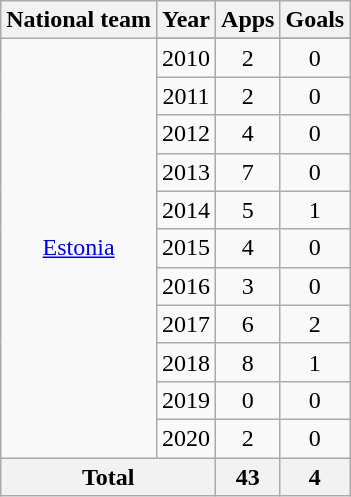<table class="wikitable" style="text-align:center;">
<tr>
<th>National team</th>
<th>Year</th>
<th>Apps</th>
<th>Goals</th>
</tr>
<tr>
<td rowspan=12><a href='#'>Estonia</a></td>
</tr>
<tr>
<td>2010</td>
<td>2</td>
<td>0</td>
</tr>
<tr>
<td>2011</td>
<td>2</td>
<td>0</td>
</tr>
<tr>
<td>2012</td>
<td>4</td>
<td>0</td>
</tr>
<tr>
<td>2013</td>
<td>7</td>
<td>0</td>
</tr>
<tr>
<td>2014</td>
<td>5</td>
<td>1</td>
</tr>
<tr>
<td>2015</td>
<td>4</td>
<td>0</td>
</tr>
<tr>
<td>2016</td>
<td>3</td>
<td>0</td>
</tr>
<tr>
<td>2017</td>
<td>6</td>
<td>2</td>
</tr>
<tr>
<td>2018</td>
<td>8</td>
<td>1</td>
</tr>
<tr>
<td>2019</td>
<td>0</td>
<td>0</td>
</tr>
<tr>
<td>2020</td>
<td>2</td>
<td>0</td>
</tr>
<tr>
<th colspan=2>Total</th>
<th>43</th>
<th>4</th>
</tr>
</table>
